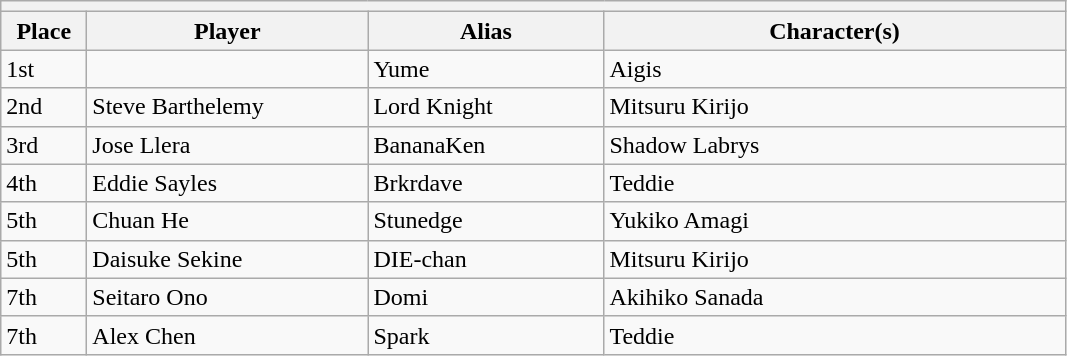<table class="wikitable">
<tr>
<th colspan=4></th>
</tr>
<tr>
<th style="width:50px;">Place</th>
<th style="width:180px;">Player</th>
<th style="width:150px;">Alias</th>
<th style="width:300px;">Character(s)</th>
</tr>
<tr>
<td>1st</td>
<td></td>
<td>Yume</td>
<td>Aigis</td>
</tr>
<tr>
<td>2nd</td>
<td> Steve Barthelemy</td>
<td>Lord Knight</td>
<td>Mitsuru Kirijo</td>
</tr>
<tr>
<td>3rd</td>
<td> Jose Llera</td>
<td>BananaKen</td>
<td>Shadow Labrys</td>
</tr>
<tr>
<td>4th</td>
<td> Eddie Sayles</td>
<td>Brkrdave</td>
<td>Teddie</td>
</tr>
<tr>
<td>5th</td>
<td> Chuan He</td>
<td>Stunedge</td>
<td>Yukiko Amagi</td>
</tr>
<tr>
<td>5th</td>
<td> Daisuke Sekine</td>
<td>DIE-chan</td>
<td>Mitsuru Kirijo</td>
</tr>
<tr>
<td>7th</td>
<td> Seitaro Ono</td>
<td>Domi</td>
<td>Akihiko Sanada</td>
</tr>
<tr>
<td>7th</td>
<td> Alex Chen</td>
<td>Spark</td>
<td>Teddie</td>
</tr>
</table>
